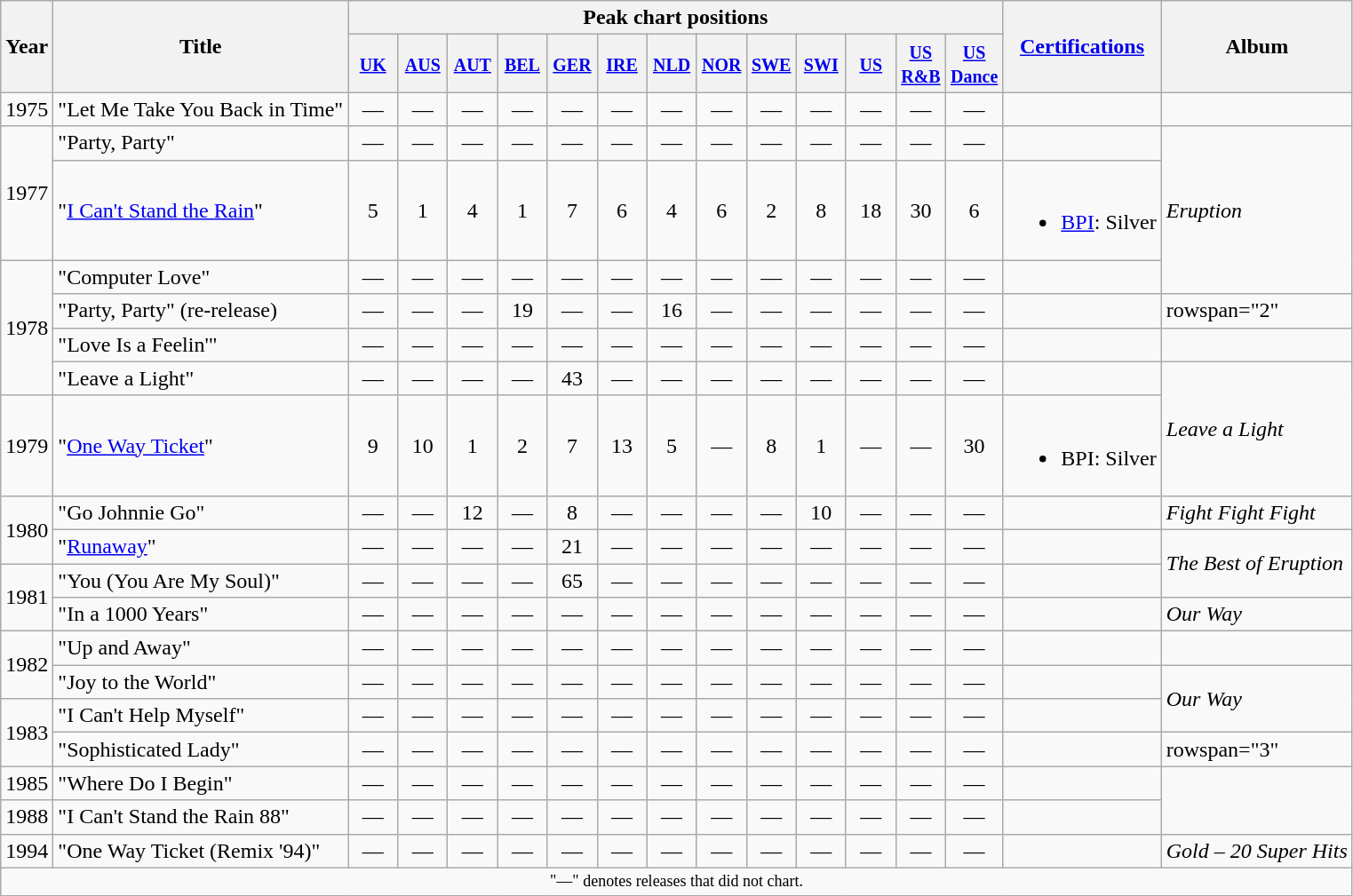<table class="wikitable">
<tr>
<th rowspan="2">Year</th>
<th rowspan="2">Title</th>
<th colspan="13">Peak chart positions</th>
<th rowspan="2"><a href='#'>Certifications</a></th>
<th rowspan="2">Album</th>
</tr>
<tr>
<th width="30"><small><a href='#'>UK</a></small><br></th>
<th width="30"><small><a href='#'>AUS</a></small><br></th>
<th width="30"><small><a href='#'>AUT</a></small><br></th>
<th width="30"><small><a href='#'>BEL</a></small><br></th>
<th width="30"><small><a href='#'>GER</a></small><br></th>
<th width="30"><small><a href='#'>IRE</a></small><br></th>
<th width="30"><small><a href='#'>NLD</a></small><br></th>
<th width="30"><small><a href='#'>NOR</a></small><br></th>
<th width="30"><small><a href='#'>SWE</a></small><br></th>
<th width="30"><small><a href='#'>SWI</a></small><br></th>
<th width="30"><small><a href='#'>US</a></small><br></th>
<th width="30"><small><a href='#'>US R&B</a></small><br></th>
<th width="30"><small><a href='#'>US Dance</a></small><br></th>
</tr>
<tr>
<td>1975</td>
<td>"Let Me Take You Back in Time"</td>
<td style="text-align:center">—</td>
<td style="text-align:center">—</td>
<td style="text-align:center">—</td>
<td style="text-align:center">—</td>
<td style="text-align:center">—</td>
<td style="text-align:center">—</td>
<td style="text-align:center">—</td>
<td style="text-align:center">—</td>
<td style="text-align:center">—</td>
<td style="text-align:center">—</td>
<td style="text-align:center">—</td>
<td style="text-align:center">—</td>
<td style="text-align:center">—</td>
<td></td>
<td></td>
</tr>
<tr>
<td rowspan="2">1977</td>
<td>"Party, Party"</td>
<td style="text-align:center">—</td>
<td style="text-align:center">—</td>
<td style="text-align:center">—</td>
<td style="text-align:center">—</td>
<td style="text-align:center">—</td>
<td style="text-align:center">—</td>
<td style="text-align:center">—</td>
<td style="text-align:center">—</td>
<td style="text-align:center">—</td>
<td style="text-align:center">—</td>
<td style="text-align:center">—</td>
<td style="text-align:center">—</td>
<td style="text-align:center">—</td>
<td></td>
<td rowspan="3"><em>Eruption</em></td>
</tr>
<tr>
<td>"<a href='#'>I Can't Stand the Rain</a>"</td>
<td style="text-align:center">5</td>
<td style="text-align:center">1</td>
<td style="text-align:center">4</td>
<td style="text-align:center">1</td>
<td style="text-align:center">7</td>
<td style="text-align:center">6</td>
<td style="text-align:center">4</td>
<td style="text-align:center">6</td>
<td style="text-align:center">2</td>
<td style="text-align:center">8</td>
<td style="text-align:center">18</td>
<td style="text-align:center">30</td>
<td style="text-align:center">6</td>
<td><br><ul><li><a href='#'>BPI</a>: Silver</li></ul></td>
</tr>
<tr>
<td rowspan="4">1978</td>
<td>"Computer Love"</td>
<td style="text-align:center">—</td>
<td style="text-align:center">—</td>
<td style="text-align:center">—</td>
<td style="text-align:center">—</td>
<td style="text-align:center">—</td>
<td style="text-align:center">—</td>
<td style="text-align:center">—</td>
<td style="text-align:center">—</td>
<td style="text-align:center">—</td>
<td style="text-align:center">—</td>
<td style="text-align:center">—</td>
<td style="text-align:center">—</td>
<td style="text-align:center">—</td>
<td></td>
</tr>
<tr>
<td>"Party, Party" (re-release)</td>
<td style="text-align:center">—</td>
<td style="text-align:center">—</td>
<td style="text-align:center">—</td>
<td style="text-align:center">19</td>
<td style="text-align:center">—</td>
<td style="text-align:center">—</td>
<td style="text-align:center">16</td>
<td style="text-align:center">—</td>
<td style="text-align:center">—</td>
<td style="text-align:center">—</td>
<td style="text-align:center">—</td>
<td style="text-align:center">—</td>
<td style="text-align:center">—</td>
<td></td>
<td>rowspan="2" </td>
</tr>
<tr>
<td>"Love Is a Feelin'"</td>
<td style="text-align:center">—</td>
<td style="text-align:center">—</td>
<td style="text-align:center">—</td>
<td style="text-align:center">—</td>
<td style="text-align:center">—</td>
<td style="text-align:center">—</td>
<td style="text-align:center">—</td>
<td style="text-align:center">—</td>
<td style="text-align:center">—</td>
<td style="text-align:center">—</td>
<td style="text-align:center">—</td>
<td style="text-align:center">—</td>
<td style="text-align:center">—</td>
<td></td>
</tr>
<tr>
<td>"Leave a Light"</td>
<td style="text-align:center">—</td>
<td style="text-align:center">—</td>
<td style="text-align:center">—</td>
<td style="text-align:center">—</td>
<td style="text-align:center">43</td>
<td style="text-align:center">—</td>
<td style="text-align:center">—</td>
<td style="text-align:center">—</td>
<td style="text-align:center">—</td>
<td style="text-align:center">—</td>
<td style="text-align:center">—</td>
<td style="text-align:center">—</td>
<td style="text-align:center">—</td>
<td></td>
<td rowspan="2"><em>Leave a Light</em></td>
</tr>
<tr>
<td>1979</td>
<td>"<a href='#'>One Way Ticket</a>"</td>
<td style="text-align:center">9</td>
<td style="text-align:center">10</td>
<td style="text-align:center">1</td>
<td style="text-align:center">2</td>
<td style="text-align:center">7</td>
<td style="text-align:center">13</td>
<td style="text-align:center">5</td>
<td style="text-align:center">—</td>
<td style="text-align:center">8</td>
<td style="text-align:center">1</td>
<td style="text-align:center">—</td>
<td style="text-align:center">—</td>
<td style="text-align:center">30</td>
<td><br><ul><li>BPI: Silver</li></ul></td>
</tr>
<tr>
<td rowspan="2">1980</td>
<td>"Go Johnnie Go"</td>
<td style="text-align:center">—</td>
<td style="text-align:center">—</td>
<td style="text-align:center">12</td>
<td style="text-align:center">—</td>
<td style="text-align:center">8</td>
<td style="text-align:center">—</td>
<td style="text-align:center">—</td>
<td style="text-align:center">—</td>
<td style="text-align:center">—</td>
<td style="text-align:center">10</td>
<td style="text-align:center">—</td>
<td style="text-align:center">—</td>
<td style="text-align:center">—</td>
<td></td>
<td><em>Fight Fight Fight</em></td>
</tr>
<tr>
<td>"<a href='#'>Runaway</a>"</td>
<td style="text-align:center">—</td>
<td style="text-align:center">—</td>
<td style="text-align:center">—</td>
<td style="text-align:center">—</td>
<td style="text-align:center">21</td>
<td style="text-align:center">—</td>
<td style="text-align:center">—</td>
<td style="text-align:center">—</td>
<td style="text-align:center">—</td>
<td style="text-align:center">—</td>
<td style="text-align:center">—</td>
<td style="text-align:center">—</td>
<td style="text-align:center">—</td>
<td></td>
<td rowspan="2"><em>The Best of Eruption</em></td>
</tr>
<tr>
<td rowspan="2">1981</td>
<td>"You (You Are My Soul)"</td>
<td style="text-align:center">—</td>
<td style="text-align:center">—</td>
<td style="text-align:center">—</td>
<td style="text-align:center">—</td>
<td style="text-align:center">65</td>
<td style="text-align:center">—</td>
<td style="text-align:center">—</td>
<td style="text-align:center">—</td>
<td style="text-align:center">—</td>
<td style="text-align:center">—</td>
<td style="text-align:center">—</td>
<td style="text-align:center">—</td>
<td style="text-align:center">—</td>
<td></td>
</tr>
<tr>
<td>"In a 1000 Years"</td>
<td style="text-align:center">—</td>
<td style="text-align:center">—</td>
<td style="text-align:center">—</td>
<td style="text-align:center">—</td>
<td style="text-align:center">—</td>
<td style="text-align:center">—</td>
<td style="text-align:center">—</td>
<td style="text-align:center">—</td>
<td style="text-align:center">—</td>
<td style="text-align:center">—</td>
<td style="text-align:center">—</td>
<td style="text-align:center">—</td>
<td style="text-align:center">—</td>
<td></td>
<td><em>Our Way</em></td>
</tr>
<tr>
<td rowspan="2">1982</td>
<td>"Up and Away"</td>
<td style="text-align:center">—</td>
<td style="text-align:center">—</td>
<td style="text-align:center">—</td>
<td style="text-align:center">—</td>
<td style="text-align:center">—</td>
<td style="text-align:center">—</td>
<td style="text-align:center">—</td>
<td style="text-align:center">—</td>
<td style="text-align:center">—</td>
<td style="text-align:center">—</td>
<td style="text-align:center">—</td>
<td style="text-align:center">—</td>
<td style="text-align:center">—</td>
<td></td>
<td></td>
</tr>
<tr>
<td>"Joy to the World"</td>
<td style="text-align:center">—</td>
<td style="text-align:center">—</td>
<td style="text-align:center">—</td>
<td style="text-align:center">—</td>
<td style="text-align:center">—</td>
<td style="text-align:center">—</td>
<td style="text-align:center">—</td>
<td style="text-align:center">—</td>
<td style="text-align:center">—</td>
<td style="text-align:center">—</td>
<td style="text-align:center">—</td>
<td style="text-align:center">—</td>
<td style="text-align:center">—</td>
<td></td>
<td rowspan="2"><em>Our Way</em></td>
</tr>
<tr>
<td rowspan="2">1983</td>
<td>"I Can't Help Myself"</td>
<td style="text-align:center">—</td>
<td style="text-align:center">—</td>
<td style="text-align:center">—</td>
<td style="text-align:center">—</td>
<td style="text-align:center">—</td>
<td style="text-align:center">—</td>
<td style="text-align:center">—</td>
<td style="text-align:center">—</td>
<td style="text-align:center">—</td>
<td style="text-align:center">—</td>
<td style="text-align:center">—</td>
<td style="text-align:center">—</td>
<td style="text-align:center">—</td>
<td></td>
</tr>
<tr>
<td>"Sophisticated Lady"</td>
<td style="text-align:center">—</td>
<td style="text-align:center">—</td>
<td style="text-align:center">—</td>
<td style="text-align:center">—</td>
<td style="text-align:center">—</td>
<td style="text-align:center">—</td>
<td style="text-align:center">—</td>
<td style="text-align:center">—</td>
<td style="text-align:center">—</td>
<td style="text-align:center">—</td>
<td style="text-align:center">—</td>
<td style="text-align:center">—</td>
<td style="text-align:center">—</td>
<td></td>
<td>rowspan="3" </td>
</tr>
<tr>
<td>1985</td>
<td>"Where Do I Begin"</td>
<td style="text-align:center">—</td>
<td style="text-align:center">—</td>
<td style="text-align:center">—</td>
<td style="text-align:center">—</td>
<td style="text-align:center">—</td>
<td style="text-align:center">—</td>
<td style="text-align:center">—</td>
<td style="text-align:center">—</td>
<td style="text-align:center">—</td>
<td style="text-align:center">—</td>
<td style="text-align:center">—</td>
<td style="text-align:center">—</td>
<td style="text-align:center">—</td>
<td></td>
</tr>
<tr>
<td>1988</td>
<td>"I Can't Stand the Rain 88"</td>
<td style="text-align:center">—</td>
<td style="text-align:center">—</td>
<td style="text-align:center">—</td>
<td style="text-align:center">—</td>
<td style="text-align:center">—</td>
<td style="text-align:center">—</td>
<td style="text-align:center">—</td>
<td style="text-align:center">—</td>
<td style="text-align:center">—</td>
<td style="text-align:center">—</td>
<td style="text-align:center">—</td>
<td style="text-align:center">—</td>
<td style="text-align:center">—</td>
<td></td>
</tr>
<tr>
<td>1994</td>
<td>"One Way Ticket (Remix '94)"</td>
<td style="text-align:center">—</td>
<td style="text-align:center">—</td>
<td style="text-align:center">—</td>
<td style="text-align:center">—</td>
<td style="text-align:center">—</td>
<td style="text-align:center">—</td>
<td style="text-align:center">—</td>
<td style="text-align:center">—</td>
<td style="text-align:center">—</td>
<td style="text-align:center">—</td>
<td style="text-align:center">—</td>
<td style="text-align:center">—</td>
<td style="text-align:center">—</td>
<td></td>
<td><em>Gold – 20 Super Hits</em></td>
</tr>
<tr>
<td colspan="17" style="text-align:center; font-size:9pt;">"—" denotes releases that did not chart.</td>
</tr>
</table>
